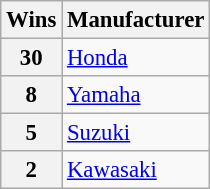<table class="wikitable" style="font-size: 95%">
<tr>
<th>Wins</th>
<th>Manufacturer</th>
</tr>
<tr>
<th>30</th>
<td> <a href='#'>Honda</a></td>
</tr>
<tr>
<th>8</th>
<td> <a href='#'>Yamaha</a></td>
</tr>
<tr>
<th>5</th>
<td> <a href='#'>Suzuki</a></td>
</tr>
<tr>
<th>2</th>
<td> <a href='#'>Kawasaki</a></td>
</tr>
</table>
